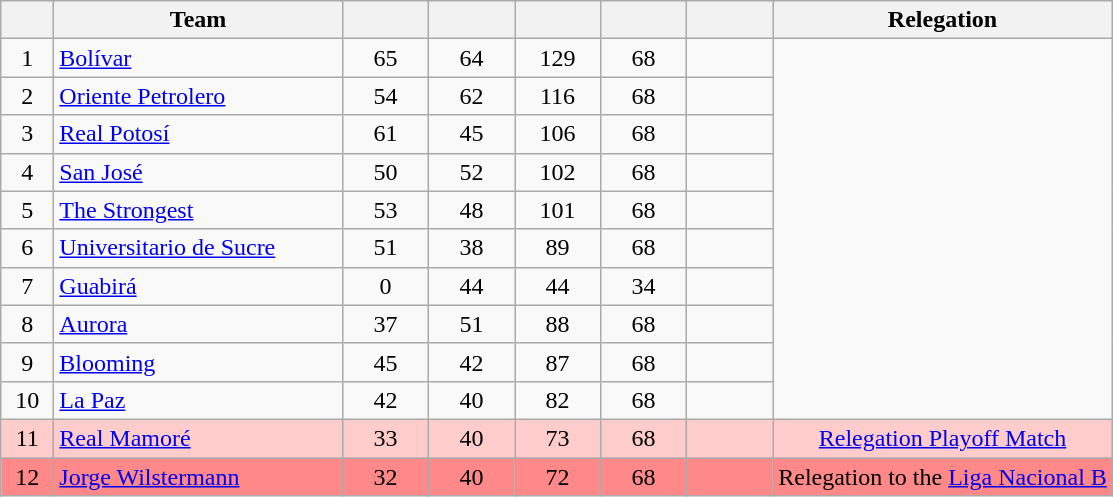<table class="wikitable" style="text-align: center;">
<tr>
<th width=28><br></th>
<th width=185>Team</th>
<th width=50></th>
<th width=50></th>
<th width=50></th>
<th width=50></th>
<th width=50><br></th>
<th>Relegation</th>
</tr>
<tr>
<td>1</td>
<td align="left"><a href='#'>Bolívar</a></td>
<td>65</td>
<td>64</td>
<td>129</td>
<td>68</td>
<td><strong></strong></td>
</tr>
<tr>
<td>2</td>
<td align="left"><a href='#'>Oriente Petrolero</a></td>
<td>54</td>
<td>62</td>
<td>116</td>
<td>68</td>
<td><strong></strong></td>
</tr>
<tr>
<td>3</td>
<td align="left"><a href='#'>Real Potosí</a></td>
<td>61</td>
<td>45</td>
<td>106</td>
<td>68</td>
<td><strong></strong></td>
</tr>
<tr>
<td>4</td>
<td align="left"><a href='#'>San José</a></td>
<td>50</td>
<td>52</td>
<td>102</td>
<td>68</td>
<td><strong></strong></td>
</tr>
<tr>
<td>5</td>
<td align="left"><a href='#'>The Strongest</a></td>
<td>53</td>
<td>48</td>
<td>101</td>
<td>68</td>
<td><strong></strong></td>
</tr>
<tr>
<td>6</td>
<td align="left"><a href='#'>Universitario de Sucre</a></td>
<td>51</td>
<td>38</td>
<td>89</td>
<td>68</td>
<td><strong></strong></td>
</tr>
<tr>
<td>7</td>
<td align="left"><a href='#'>Guabirá</a></td>
<td>0</td>
<td>44</td>
<td>44</td>
<td>34</td>
<td><strong></strong></td>
</tr>
<tr>
<td>8</td>
<td align="left"><a href='#'>Aurora</a></td>
<td>37</td>
<td>51</td>
<td>88</td>
<td>68</td>
<td><strong></strong></td>
</tr>
<tr>
<td>9</td>
<td align="left"><a href='#'>Blooming</a></td>
<td>45</td>
<td>42</td>
<td>87</td>
<td>68</td>
<td><strong></strong></td>
</tr>
<tr>
<td>10</td>
<td align="left"><a href='#'>La Paz</a></td>
<td>42</td>
<td>40</td>
<td>82</td>
<td>68</td>
<td><strong></strong></td>
</tr>
<tr bgcolor=#FFCCCC>
<td>11</td>
<td align="left"><a href='#'>Real Mamoré</a></td>
<td>33</td>
<td>40</td>
<td>73</td>
<td>68</td>
<td><strong></strong></td>
<td rowspan=1><a href='#'>Relegation Playoff Match</a></td>
</tr>
<tr bgcolor=#FF8888>
<td>12</td>
<td align="left"><a href='#'>Jorge Wilstermann</a></td>
<td>32</td>
<td>40</td>
<td>72</td>
<td>68</td>
<td><strong></strong></td>
<td rowspan=1>Relegation to the <a href='#'>Liga Nacional B</a></td>
</tr>
</table>
